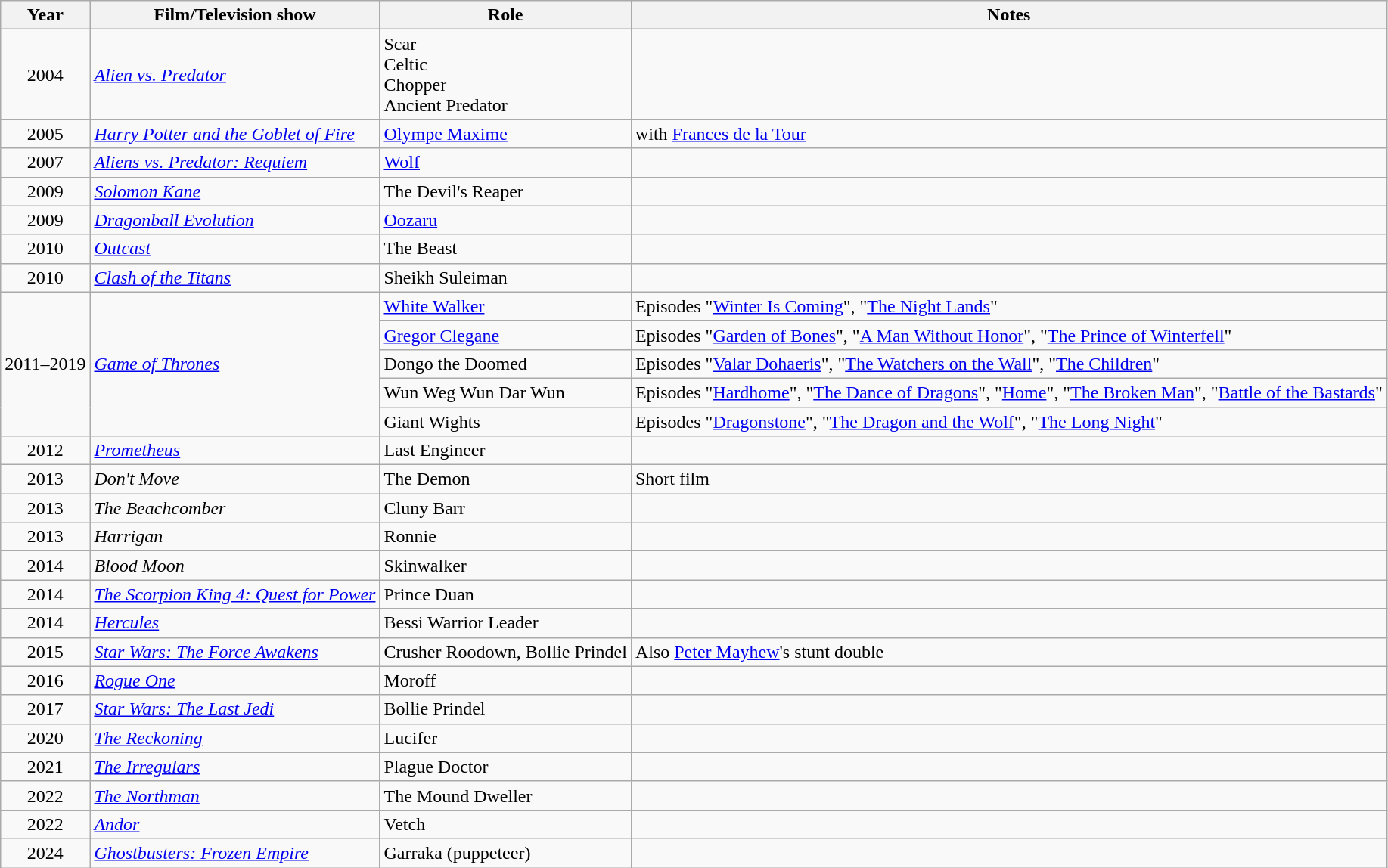<table class="wikitable sortable">
<tr>
<th scope="col">Year</th>
<th scope="col">Film/Television show</th>
<th scope="col">Role</th>
<th scope="col" class="unsortable">Notes</th>
</tr>
<tr>
<td align="center">2004</td>
<td><em><a href='#'>Alien vs. Predator</a></em></td>
<td>Scar<br>Celtic<br>Chopper<br>Ancient Predator</td>
<td></td>
</tr>
<tr>
<td align="center">2005</td>
<td><em><a href='#'>Harry Potter and the Goblet of Fire</a></em></td>
<td><a href='#'>Olympe Maxime</a></td>
<td>with <a href='#'>Frances de la Tour</a></td>
</tr>
<tr>
<td align="center">2007</td>
<td><em><a href='#'>Aliens vs. Predator: Requiem</a></em></td>
<td><a href='#'>Wolf</a></td>
<td></td>
</tr>
<tr>
<td align="center">2009</td>
<td><em><a href='#'>Solomon Kane</a></em></td>
<td>The Devil's Reaper</td>
<td></td>
</tr>
<tr>
<td align="center">2009</td>
<td><em><a href='#'>Dragonball Evolution</a></em></td>
<td><a href='#'>Oozaru</a></td>
<td></td>
</tr>
<tr>
<td align="center">2010</td>
<td><em><a href='#'>Outcast</a></em></td>
<td>The Beast</td>
<td></td>
</tr>
<tr>
<td align="center">2010</td>
<td><em><a href='#'>Clash of the Titans</a></em></td>
<td>Sheikh Suleiman</td>
<td></td>
</tr>
<tr>
<td align="center" rowspan="5">2011–2019</td>
<td rowspan="5"><em><a href='#'>Game of Thrones</a></em></td>
<td><a href='#'>White Walker</a></td>
<td>Episodes "<a href='#'>Winter Is Coming</a>", "<a href='#'>The Night Lands</a>"</td>
</tr>
<tr>
<td><a href='#'>Gregor Clegane</a></td>
<td>Episodes "<a href='#'>Garden of Bones</a>", "<a href='#'>A Man Without Honor</a>", "<a href='#'>The Prince of Winterfell</a>"</td>
</tr>
<tr>
<td>Dongo the Doomed</td>
<td>Episodes "<a href='#'>Valar Dohaeris</a>", "<a href='#'>The Watchers on the Wall</a>", "<a href='#'>The Children</a>"</td>
</tr>
<tr>
<td>Wun Weg Wun Dar Wun</td>
<td>Episodes "<a href='#'>Hardhome</a>", "<a href='#'>The Dance of Dragons</a>", "<a href='#'>Home</a>", "<a href='#'>The Broken Man</a>", "<a href='#'>Battle of the Bastards</a>"</td>
</tr>
<tr>
<td>Giant Wights</td>
<td>Episodes "<a href='#'>Dragonstone</a>", "<a href='#'>The Dragon and the Wolf</a>", "<a href='#'>The Long Night</a>"</td>
</tr>
<tr>
<td align="center">2012</td>
<td><em><a href='#'>Prometheus</a></em></td>
<td>Last Engineer</td>
<td></td>
</tr>
<tr>
<td align="center">2013</td>
<td><em>Don't Move</em></td>
<td>The Demon</td>
<td>Short film</td>
</tr>
<tr>
<td align="center">2013</td>
<td><em>The Beachcomber</em></td>
<td>Cluny Barr</td>
<td></td>
</tr>
<tr>
<td align="center">2013</td>
<td><em>Harrigan</em></td>
<td>Ronnie</td>
<td></td>
</tr>
<tr>
<td align="center">2014</td>
<td><em>Blood Moon</em></td>
<td>Skinwalker</td>
<td></td>
</tr>
<tr>
<td align="center">2014</td>
<td><em><a href='#'>The Scorpion King 4: Quest for Power</a></em></td>
<td>Prince Duan</td>
<td></td>
</tr>
<tr>
<td align="center">2014</td>
<td><em><a href='#'>Hercules</a></em></td>
<td>Bessi Warrior Leader</td>
<td></td>
</tr>
<tr>
<td align="center">2015</td>
<td><em><a href='#'>Star Wars: The Force Awakens</a></em></td>
<td>Crusher Roodown, Bollie Prindel</td>
<td>Also <a href='#'>Peter Mayhew</a>'s stunt double</td>
</tr>
<tr>
<td align="center">2016</td>
<td><em><a href='#'>Rogue One</a></em></td>
<td>Moroff</td>
<td></td>
</tr>
<tr>
<td align="center">2017</td>
<td><em><a href='#'>Star Wars: The Last Jedi</a></em></td>
<td>Bollie Prindel</td>
<td></td>
</tr>
<tr>
<td align="center">2020</td>
<td><em><a href='#'>The Reckoning</a></em></td>
<td>Lucifer</td>
<td></td>
</tr>
<tr>
<td align="center">2021</td>
<td><em><a href='#'>The Irregulars</a></em></td>
<td>Plague Doctor</td>
<td></td>
</tr>
<tr>
<td align="center">2022</td>
<td><em><a href='#'>The Northman</a></em></td>
<td>The Mound Dweller</td>
<td></td>
</tr>
<tr>
<td align="center">2022</td>
<td><a href='#'><em>Andor</em></a></td>
<td>Vetch</td>
<td></td>
</tr>
<tr>
<td align="center">2024</td>
<td><em><a href='#'>Ghostbusters: Frozen Empire</a></em></td>
<td>Garraka (puppeteer)</td>
<td></td>
</tr>
</table>
